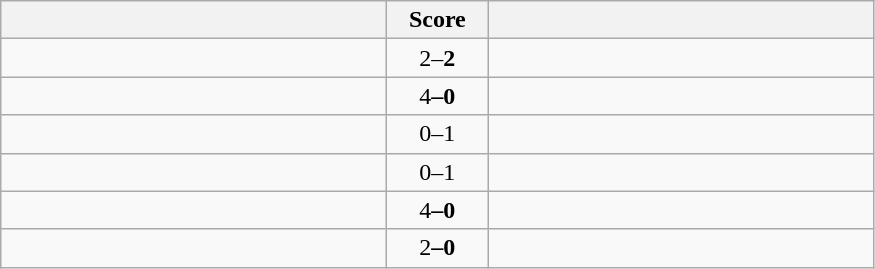<table class="wikitable" style="text-align: center; font-size:100% ">
<tr>
<th align="right" width="250"></th>
<th width="60">Score</th>
<th align="left" width="250"></th>
</tr>
<tr>
<td align=left></td>
<td align=center>2–<strong>2</strong></td>
<td align=left><strong></td>
</tr>
<tr>
<td align=left></strong><strong></td>
<td align=center></strong>4<strong>–0</td>
<td align=left></td>
</tr>
<tr>
<td align=left></td>
<td align=center>0–</strong>1<strong></td>
<td align=left></strong><strong></td>
</tr>
<tr>
<td align=left></td>
<td align=center>0–</strong>1<strong></td>
<td align=left></strong><strong></td>
</tr>
<tr>
<td align=left></strong><strong></td>
<td align=center></strong>4<strong>–0</td>
<td align=left></td>
</tr>
<tr>
<td align=left></strong><strong></td>
<td align=center></strong>2<strong>–0</td>
<td align=left></td>
</tr>
</table>
